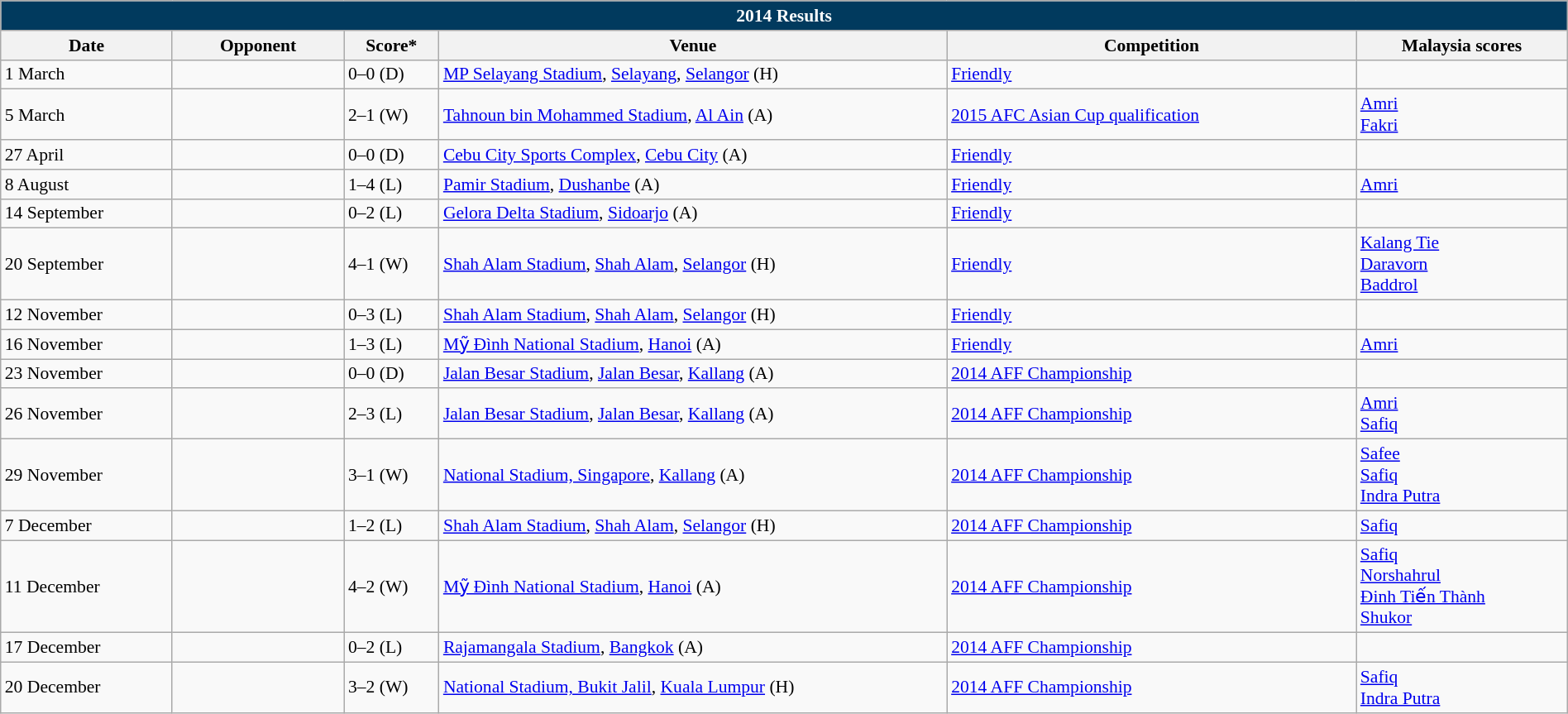<table class="wikitable" width=100% style="text-align:left;font-size:90%;">
<tr>
<th colspan=9 style="background: #013A5E; color: #FFFFFF;">2014 Results</th>
</tr>
<tr>
<th width=80>Date</th>
<th width=80>Opponent</th>
<th width=20>Score*</th>
<th width=250>Venue</th>
<th width=200>Competition</th>
<th width=100>Malaysia scores</th>
</tr>
<tr>
<td>1 March</td>
<td></td>
<td>0–0 (D)</td>
<td><a href='#'>MP Selayang Stadium</a>, <a href='#'>Selayang</a>, <a href='#'>Selangor</a> (H)</td>
<td><a href='#'>Friendly</a></td>
<td></td>
</tr>
<tr>
<td>5 March</td>
<td></td>
<td>2–1 (W)</td>
<td><a href='#'>Tahnoun bin Mohammed Stadium</a>, <a href='#'>Al Ain</a> (A)</td>
<td><a href='#'>2015 AFC Asian Cup qualification</a></td>
<td><a href='#'>Amri</a>  <br> <a href='#'>Fakri</a> </td>
</tr>
<tr>
<td>27 April</td>
<td></td>
<td>0–0 (D)</td>
<td><a href='#'>Cebu City Sports Complex</a>, <a href='#'>Cebu City</a> (A)</td>
<td><a href='#'>Friendly</a></td>
<td></td>
</tr>
<tr>
<td>8 August</td>
<td></td>
<td>1–4 (L)</td>
<td><a href='#'>Pamir Stadium</a>, <a href='#'>Dushanbe</a> (A)</td>
<td><a href='#'>Friendly</a></td>
<td><a href='#'>Amri</a> </td>
</tr>
<tr>
<td>14 September</td>
<td></td>
<td>0–2 (L)</td>
<td><a href='#'>Gelora Delta Stadium</a>, <a href='#'>Sidoarjo</a> (A)</td>
<td><a href='#'>Friendly</a></td>
<td></td>
</tr>
<tr>
<td>20 September</td>
<td></td>
<td>4–1 (W)</td>
<td><a href='#'>Shah Alam Stadium</a>, <a href='#'>Shah Alam</a>, <a href='#'>Selangor</a> (H)</td>
<td><a href='#'>Friendly</a></td>
<td><a href='#'>Kalang Tie</a> <br><a href='#'>Daravorn</a> <br><a href='#'>Baddrol</a> </td>
</tr>
<tr>
<td>12 November</td>
<td></td>
<td>0–3 (L)</td>
<td><a href='#'>Shah Alam Stadium</a>, <a href='#'>Shah Alam</a>, <a href='#'>Selangor</a> (H)</td>
<td><a href='#'>Friendly</a></td>
<td></td>
</tr>
<tr>
<td>16 November</td>
<td></td>
<td>1–3 (L)</td>
<td><a href='#'>Mỹ Đình National Stadium</a>, <a href='#'>Hanoi</a> (A)</td>
<td><a href='#'>Friendly</a></td>
<td><a href='#'>Amri</a> </td>
</tr>
<tr>
<td>23 November</td>
<td></td>
<td>0–0 (D)</td>
<td><a href='#'>Jalan Besar Stadium</a>, <a href='#'>Jalan Besar</a>, <a href='#'>Kallang</a> (A)</td>
<td><a href='#'>2014 AFF Championship</a></td>
<td></td>
</tr>
<tr>
<td>26 November</td>
<td></td>
<td>2–3 (L)</td>
<td><a href='#'>Jalan Besar Stadium</a>, <a href='#'>Jalan Besar</a>, <a href='#'>Kallang</a> (A)</td>
<td><a href='#'>2014 AFF Championship</a></td>
<td><a href='#'>Amri</a> <br><a href='#'>Safiq</a> </td>
</tr>
<tr>
<td>29 November</td>
<td></td>
<td>3–1 (W)</td>
<td><a href='#'>National Stadium, Singapore</a>, <a href='#'>Kallang</a> (A)</td>
<td><a href='#'>2014 AFF Championship</a></td>
<td><a href='#'>Safee</a> <br><a href='#'>Safiq</a> <br><a href='#'>Indra Putra</a> </td>
</tr>
<tr>
<td>7 December</td>
<td></td>
<td>1–2 (L)</td>
<td><a href='#'>Shah Alam Stadium</a>, <a href='#'>Shah Alam</a>, <a href='#'>Selangor</a> (H)</td>
<td><a href='#'>2014 AFF Championship</a></td>
<td><a href='#'>Safiq</a> </td>
</tr>
<tr>
<td>11 December</td>
<td></td>
<td>4–2 (W)</td>
<td><a href='#'>Mỹ Đình National Stadium</a>, <a href='#'>Hanoi</a> (A)</td>
<td><a href='#'>2014 AFF Championship</a></td>
<td><a href='#'>Safiq</a> <br><a href='#'>Norshahrul</a> <br><a href='#'>Đinh Tiến Thành</a> <br><a href='#'>Shukor</a> </td>
</tr>
<tr>
<td>17 December</td>
<td></td>
<td>0–2 (L)</td>
<td><a href='#'>Rajamangala Stadium</a>, <a href='#'>Bangkok</a> (A)</td>
<td><a href='#'>2014 AFF Championship</a></td>
<td></td>
</tr>
<tr>
<td>20 December</td>
<td></td>
<td>3–2 (W)</td>
<td><a href='#'>National Stadium, Bukit Jalil</a>, <a href='#'>Kuala Lumpur</a> (H)</td>
<td><a href='#'>2014 AFF Championship</a></td>
<td><a href='#'>Safiq</a> <br><a href='#'>Indra Putra</a> </td>
</tr>
</table>
